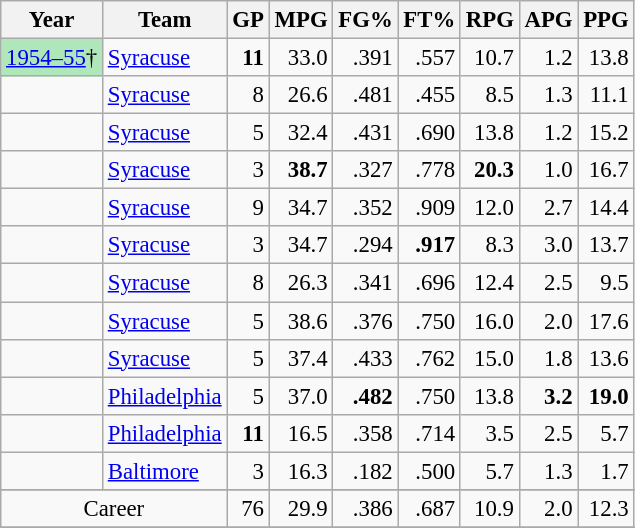<table class="wikitable sortable" style="font-size:95%; text-align:right;">
<tr>
<th>Year</th>
<th>Team</th>
<th>GP</th>
<th>MPG</th>
<th>FG%</th>
<th>FT%</th>
<th>RPG</th>
<th>APG</th>
<th>PPG</th>
</tr>
<tr>
<td style="text-align:left;background:#afe6ba;"><a href='#'>1954–55</a>†</td>
<td style="text-align:left;"><a href='#'>Syracuse</a></td>
<td><strong>11</strong></td>
<td>33.0</td>
<td>.391</td>
<td>.557</td>
<td>10.7</td>
<td>1.2</td>
<td>13.8</td>
</tr>
<tr>
<td style="text-align:left;"></td>
<td style="text-align:left;"><a href='#'>Syracuse</a></td>
<td>8</td>
<td>26.6</td>
<td>.481</td>
<td>.455</td>
<td>8.5</td>
<td>1.3</td>
<td>11.1</td>
</tr>
<tr>
<td style="text-align:left;"></td>
<td style="text-align:left;"><a href='#'>Syracuse</a></td>
<td>5</td>
<td>32.4</td>
<td>.431</td>
<td>.690</td>
<td>13.8</td>
<td>1.2</td>
<td>15.2</td>
</tr>
<tr>
<td style="text-align:left;"></td>
<td style="text-align:left;"><a href='#'>Syracuse</a></td>
<td>3</td>
<td><strong>38.7</strong></td>
<td>.327</td>
<td>.778</td>
<td><strong>20.3</strong></td>
<td>1.0</td>
<td>16.7</td>
</tr>
<tr>
<td style="text-align:left;"></td>
<td style="text-align:left;"><a href='#'>Syracuse</a></td>
<td>9</td>
<td>34.7</td>
<td>.352</td>
<td>.909</td>
<td>12.0</td>
<td>2.7</td>
<td>14.4</td>
</tr>
<tr>
<td style="text-align:left;"></td>
<td style="text-align:left;"><a href='#'>Syracuse</a></td>
<td>3</td>
<td>34.7</td>
<td>.294</td>
<td><strong>.917</strong></td>
<td>8.3</td>
<td>3.0</td>
<td>13.7</td>
</tr>
<tr>
<td style="text-align:left;"></td>
<td style="text-align:left;"><a href='#'>Syracuse</a></td>
<td>8</td>
<td>26.3</td>
<td>.341</td>
<td>.696</td>
<td>12.4</td>
<td>2.5</td>
<td>9.5</td>
</tr>
<tr>
<td style="text-align:left;"></td>
<td style="text-align:left;"><a href='#'>Syracuse</a></td>
<td>5</td>
<td>38.6</td>
<td>.376</td>
<td>.750</td>
<td>16.0</td>
<td>2.0</td>
<td>17.6</td>
</tr>
<tr>
<td style="text-align:left;"></td>
<td style="text-align:left;"><a href='#'>Syracuse</a></td>
<td>5</td>
<td>37.4</td>
<td>.433</td>
<td>.762</td>
<td>15.0</td>
<td>1.8</td>
<td>13.6</td>
</tr>
<tr>
<td style="text-align:left;"></td>
<td style="text-align:left;"><a href='#'>Philadelphia</a></td>
<td>5</td>
<td>37.0</td>
<td><strong>.482</strong></td>
<td>.750</td>
<td>13.8</td>
<td><strong>3.2</strong></td>
<td><strong>19.0</strong></td>
</tr>
<tr>
<td style="text-align:left;"></td>
<td style="text-align:left;"><a href='#'>Philadelphia</a></td>
<td><strong>11</strong></td>
<td>16.5</td>
<td>.358</td>
<td>.714</td>
<td>3.5</td>
<td>2.5</td>
<td>5.7</td>
</tr>
<tr>
<td style="text-align:left;"></td>
<td style="text-align:left;"><a href='#'>Baltimore</a></td>
<td>3</td>
<td>16.3</td>
<td>.182</td>
<td>.500</td>
<td>5.7</td>
<td>1.3</td>
<td>1.7</td>
</tr>
<tr>
</tr>
<tr class="sortbottom">
<td style="text-align:center;" colspan="2">Career</td>
<td>76</td>
<td>29.9</td>
<td>.386</td>
<td>.687</td>
<td>10.9</td>
<td>2.0</td>
<td>12.3</td>
</tr>
<tr>
</tr>
</table>
